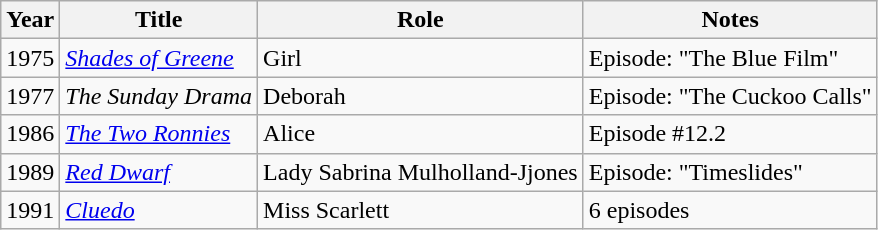<table class="wikitable sortable">
<tr>
<th>Year</th>
<th>Title</th>
<th>Role</th>
<th>Notes</th>
</tr>
<tr>
<td>1975</td>
<td><em><a href='#'>Shades of Greene</a></em></td>
<td>Girl</td>
<td>Episode: "The Blue Film"</td>
</tr>
<tr>
<td>1977</td>
<td><em>The Sunday Drama</em></td>
<td>Deborah</td>
<td>Episode: "The Cuckoo Calls"</td>
</tr>
<tr>
<td>1986</td>
<td><em><a href='#'>The Two Ronnies</a></em></td>
<td>Alice</td>
<td>Episode #12.2</td>
</tr>
<tr>
<td>1989</td>
<td><em><a href='#'>Red Dwarf</a></em></td>
<td>Lady Sabrina Mulholland-Jjones</td>
<td>Episode: "Timeslides"</td>
</tr>
<tr>
<td>1991</td>
<td><a href='#'><em>Cluedo</em></a></td>
<td>Miss Scarlett</td>
<td>6 episodes</td>
</tr>
</table>
